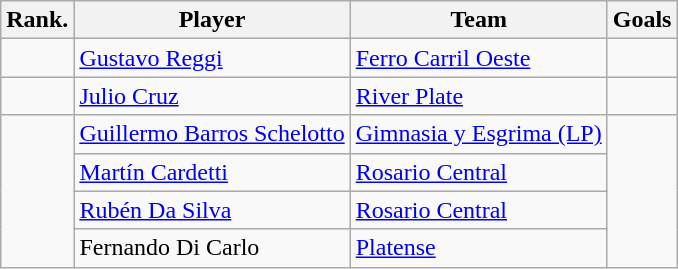<table class="wikitable">
<tr>
<th>Rank.</th>
<th>Player</th>
<th>Team</th>
<th>Goals</th>
</tr>
<tr>
<td></td>
<td> <a href='#'>Gustavo Reggi</a></td>
<td><a href='#'>Ferro Carril Oeste</a></td>
<td></td>
</tr>
<tr>
<td></td>
<td> <a href='#'>Julio Cruz</a></td>
<td><a href='#'>River Plate</a></td>
<td></td>
</tr>
<tr>
<td rowspan=4></td>
<td> <a href='#'>Guillermo Barros Schelotto</a></td>
<td><a href='#'>Gimnasia y Esgrima (LP)</a></td>
<td rowspan=4></td>
</tr>
<tr>
<td> <a href='#'>Martín Cardetti</a></td>
<td><a href='#'>Rosario Central</a></td>
</tr>
<tr>
<td> <a href='#'>Rubén Da Silva</a></td>
<td><a href='#'>Rosario Central</a></td>
</tr>
<tr>
<td> Fernando Di Carlo</td>
<td><a href='#'>Platense</a></td>
</tr>
</table>
